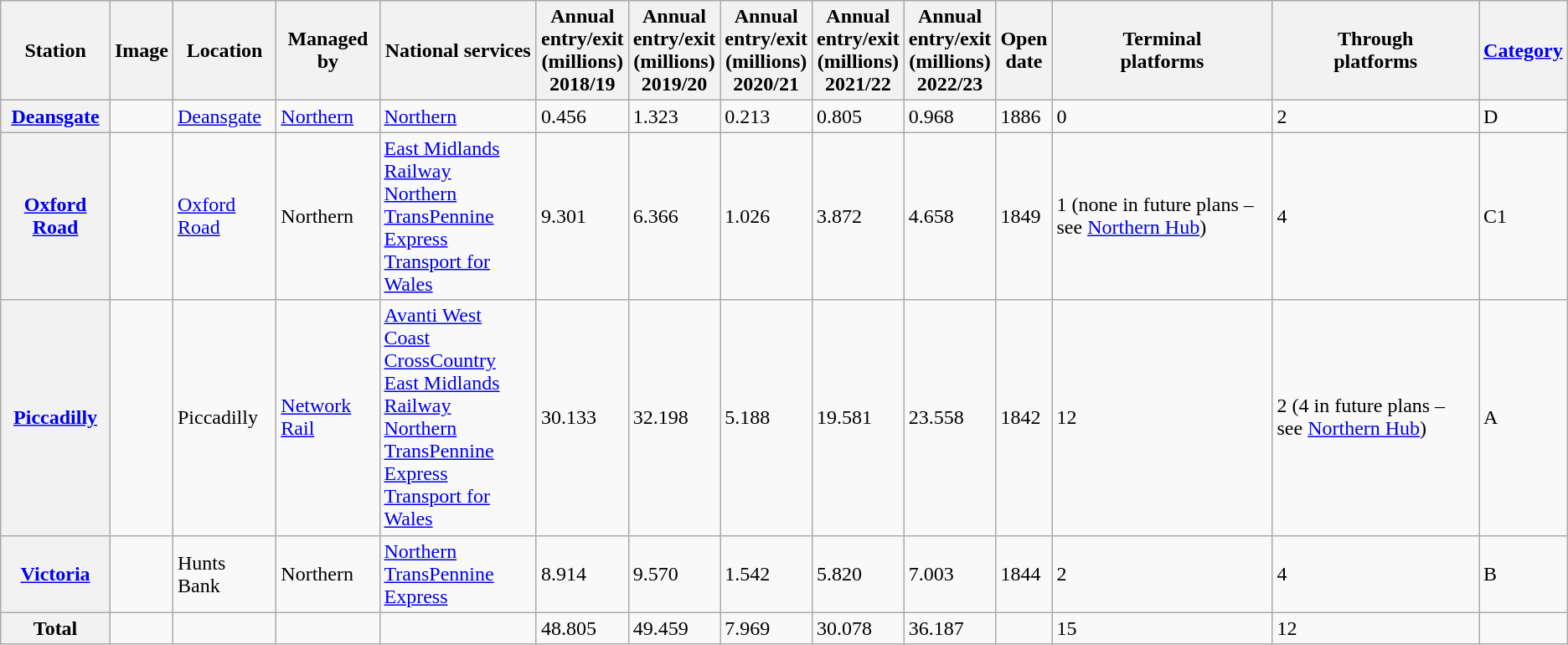<table class="wikitable sortable">
<tr>
<th>Station</th>
<th class="unsortable">Image</th>
<th>Location</th>
<th>Managed by</th>
<th>National services</th>
<th>Annual<br>entry/exit<br>(millions)<br>2018/19</th>
<th>Annual<br>entry/exit<br>(millions)<br>2019/20</th>
<th>Annual<br>entry/exit<br>(millions)<br>2020/21</th>
<th>Annual<br>entry/exit<br>(millions)<br>2021/22</th>
<th>Annual<br>entry/exit<br>(millions)<br>2022/23</th>
<th>Open<br>date</th>
<th>Terminal<br>platforms</th>
<th>Through<br>platforms</th>
<th><a href='#'>Category</a></th>
</tr>
<tr>
<th><a href='#'>Deansgate</a></th>
<td></td>
<td><a href='#'>Deansgate</a></td>
<td><a href='#'>Northern</a></td>
<td><a href='#'>Northern</a></td>
<td> 0.456</td>
<td> 1.323</td>
<td> 0.213</td>
<td> 0.805</td>
<td> 0.968</td>
<td>1886</td>
<td>0</td>
<td>2</td>
<td>D</td>
</tr>
<tr>
<th><a href='#'>Oxford Road</a></th>
<td></td>
<td><a href='#'>Oxford Road</a></td>
<td>Northern</td>
<td><a href='#'>East Midlands Railway</a><br><a href='#'>Northern</a><br><a href='#'>TransPennine Express</a><br><a href='#'>Transport for Wales</a></td>
<td> 9.301</td>
<td> 6.366</td>
<td> 1.026</td>
<td> 3.872</td>
<td> 4.658</td>
<td>1849</td>
<td>1 (none in future plans – see <a href='#'>Northern Hub</a>)</td>
<td>4</td>
<td>C1</td>
</tr>
<tr>
<th><a href='#'>Piccadilly</a></th>
<td></td>
<td>Piccadilly</td>
<td><a href='#'>Network Rail</a></td>
<td><a href='#'>Avanti West Coast</a><br><a href='#'>CrossCountry</a><br><a href='#'>East Midlands Railway</a><br><a href='#'>Northern</a><br><a href='#'>TransPennine Express</a><br><a href='#'>Transport for Wales</a></td>
<td> 30.133</td>
<td> 32.198</td>
<td> 5.188</td>
<td> 19.581</td>
<td> 23.558</td>
<td>1842</td>
<td>12</td>
<td>2 (4 in future plans – see <a href='#'>Northern Hub</a>)</td>
<td>A</td>
</tr>
<tr>
<th><a href='#'>Victoria</a></th>
<td></td>
<td>Hunts Bank</td>
<td>Northern</td>
<td><a href='#'>Northern</a><br><a href='#'>TransPennine Express</a></td>
<td> 8.914</td>
<td> 9.570</td>
<td> 1.542</td>
<td> 5.820</td>
<td> 7.003</td>
<td>1844</td>
<td>2</td>
<td>4</td>
<td>B</td>
</tr>
<tr>
<th>Total</th>
<td></td>
<td></td>
<td></td>
<td></td>
<td> 48.805</td>
<td> 49.459</td>
<td> 7.969</td>
<td> 30.078</td>
<td> 36.187</td>
<td></td>
<td>15</td>
<td>12</td>
</tr>
</table>
